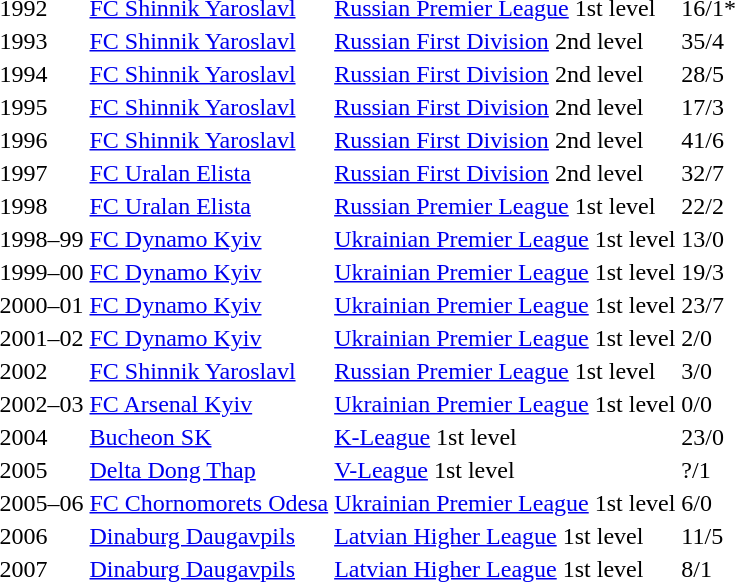<table>
<tr>
<td>1992</td>
<td><a href='#'>FC Shinnik Yaroslavl</a></td>
<td><a href='#'>Russian Premier League</a> 1st level</td>
<td>16/1*</td>
</tr>
<tr>
<td>1993</td>
<td><a href='#'>FC Shinnik Yaroslavl</a></td>
<td><a href='#'>Russian First Division</a> 2nd level</td>
<td>35/4</td>
</tr>
<tr>
<td>1994</td>
<td><a href='#'>FC Shinnik Yaroslavl</a></td>
<td><a href='#'>Russian First Division</a> 2nd level</td>
<td>28/5</td>
</tr>
<tr>
<td>1995</td>
<td><a href='#'>FC Shinnik Yaroslavl</a></td>
<td><a href='#'>Russian First Division</a> 2nd level</td>
<td>17/3</td>
</tr>
<tr>
<td>1996</td>
<td><a href='#'>FC Shinnik Yaroslavl</a></td>
<td><a href='#'>Russian First Division</a> 2nd level</td>
<td>41/6</td>
</tr>
<tr>
<td>1997</td>
<td><a href='#'>FC Uralan Elista</a></td>
<td><a href='#'>Russian First Division</a> 2nd level</td>
<td>32/7</td>
</tr>
<tr>
<td>1998</td>
<td><a href='#'>FC Uralan Elista</a></td>
<td><a href='#'>Russian Premier League</a> 1st level</td>
<td>22/2</td>
</tr>
<tr>
<td>1998–99</td>
<td><a href='#'>FC Dynamo Kyiv</a></td>
<td><a href='#'>Ukrainian Premier League</a> 1st level</td>
<td>13/0</td>
</tr>
<tr>
<td>1999–00</td>
<td><a href='#'>FC Dynamo Kyiv</a></td>
<td><a href='#'>Ukrainian Premier League</a> 1st level</td>
<td>19/3</td>
</tr>
<tr>
<td>2000–01</td>
<td><a href='#'>FC Dynamo Kyiv</a></td>
<td><a href='#'>Ukrainian Premier League</a> 1st level</td>
<td>23/7</td>
</tr>
<tr>
<td>2001–02</td>
<td><a href='#'>FC Dynamo Kyiv</a></td>
<td><a href='#'>Ukrainian Premier League</a> 1st level</td>
<td>2/0</td>
</tr>
<tr>
<td>2002</td>
<td><a href='#'>FC Shinnik Yaroslavl</a></td>
<td><a href='#'>Russian Premier League</a> 1st level</td>
<td>3/0</td>
</tr>
<tr>
<td>2002–03</td>
<td><a href='#'>FC Arsenal Kyiv</a></td>
<td><a href='#'>Ukrainian Premier League</a> 1st level</td>
<td>0/0</td>
</tr>
<tr>
<td>2004</td>
<td><a href='#'>Bucheon SK</a></td>
<td><a href='#'>K-League</a> 1st level</td>
<td>23/0</td>
</tr>
<tr>
<td>2005</td>
<td><a href='#'>Delta Dong Thap</a></td>
<td><a href='#'>V-League</a> 1st level</td>
<td>?/1</td>
</tr>
<tr>
<td>2005–06</td>
<td><a href='#'>FC Chornomorets Odesa</a></td>
<td><a href='#'>Ukrainian Premier League</a> 1st level</td>
<td>6/0</td>
</tr>
<tr>
<td>2006</td>
<td><a href='#'>Dinaburg Daugavpils</a></td>
<td><a href='#'>Latvian Higher League</a> 1st level</td>
<td>11/5</td>
</tr>
<tr>
<td>2007</td>
<td><a href='#'>Dinaburg Daugavpils</a></td>
<td><a href='#'>Latvian Higher League</a> 1st level</td>
<td>8/1</td>
</tr>
</table>
